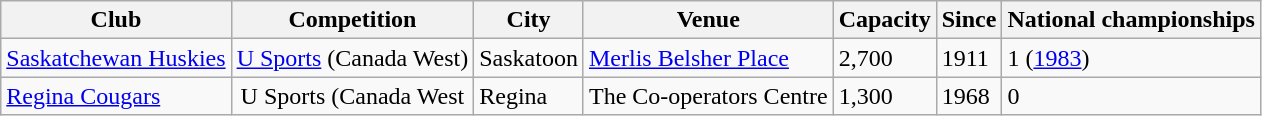<table class="wikitable sortable">
<tr>
<th>Club</th>
<th>Competition</th>
<th>City</th>
<th>Venue</th>
<th>Capacity</th>
<th>Since</th>
<th>National championships</th>
</tr>
<tr>
<td><a href='#'>Saskatchewan Huskies</a></td>
<td align="center"><a href='#'>U Sports</a> (Canada West)</td>
<td>Saskatoon</td>
<td><a href='#'>Merlis Belsher Place</a></td>
<td>2,700</td>
<td>1911</td>
<td>1 (<a href='#'>1983</a>)</td>
</tr>
<tr>
<td><a href='#'>Regina Cougars</a></td>
<td align="center">U Sports (Canada West</td>
<td>Regina</td>
<td>The Co-operators Centre</td>
<td>1,300</td>
<td>1968</td>
<td>0</td>
</tr>
</table>
